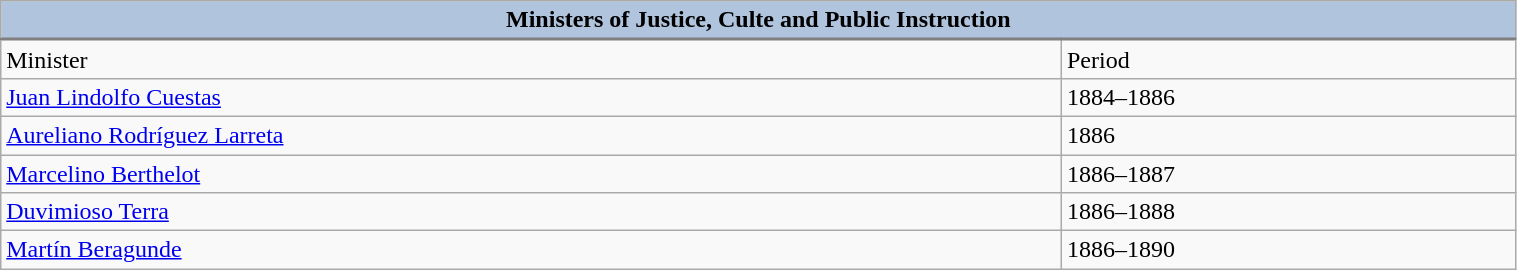<table class="wikitable" width=80%>
<tr>
<td style="text-align:center; border-bottom:2px solid gray;" bgcolor="lightsteelblue" colspan="2"><strong>Ministers of Justice, Culte and Public Instruction</strong></td>
</tr>
<tr>
<td width=70%>Minister</td>
<td>Period</td>
</tr>
<tr>
<td><a href='#'>Juan Lindolfo Cuestas</a></td>
<td>1884–1886</td>
</tr>
<tr>
<td><a href='#'>Aureliano Rodríguez Larreta</a></td>
<td>1886</td>
</tr>
<tr>
<td><a href='#'>Marcelino Berthelot</a></td>
<td>1886–1887</td>
</tr>
<tr>
<td><a href='#'>Duvimioso Terra</a></td>
<td>1886–1888</td>
</tr>
<tr>
<td><a href='#'>Martín Beragunde</a></td>
<td>1886–1890</td>
</tr>
</table>
